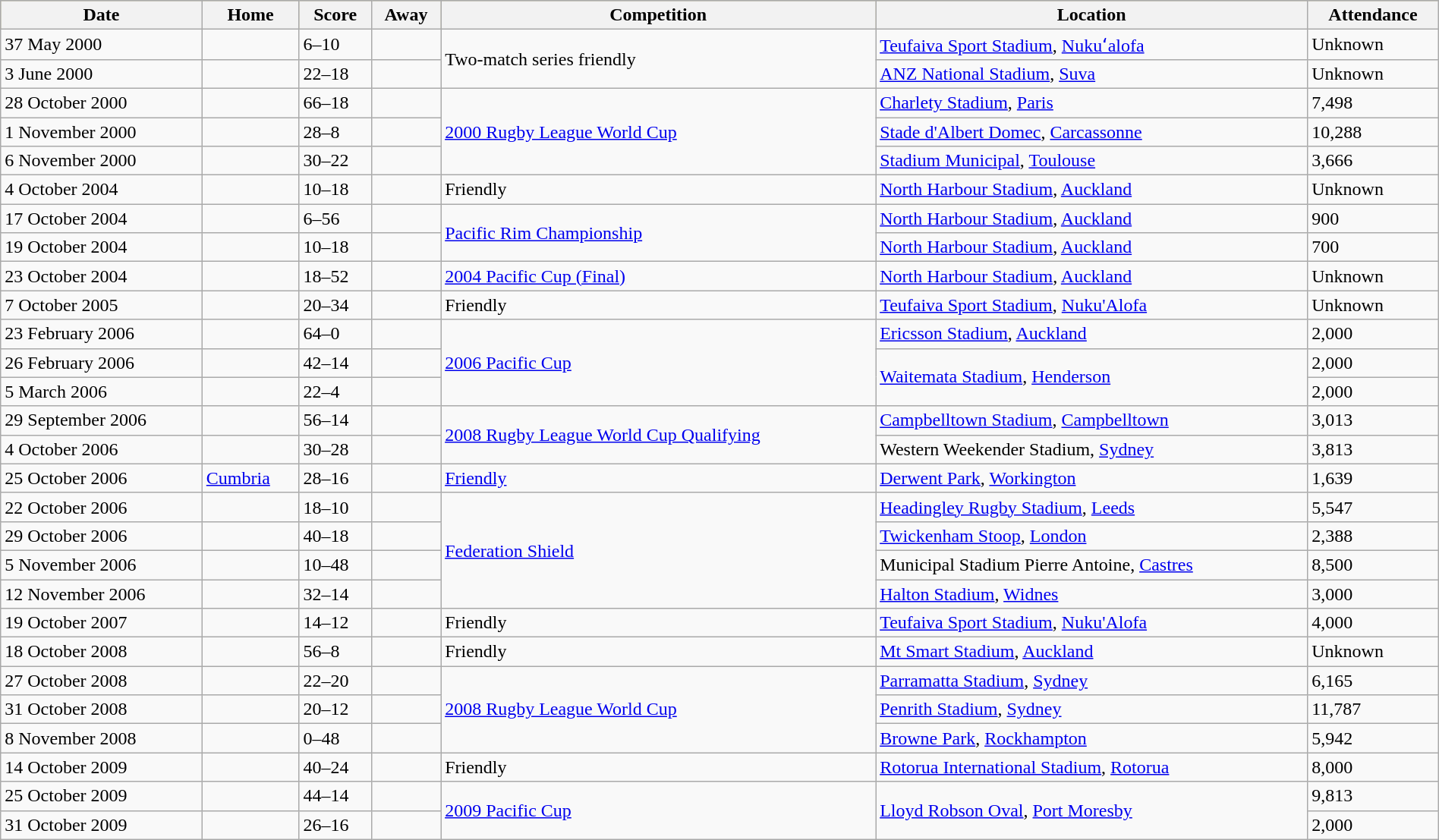<table class="wikitable" width=100%>
<tr bgcolor=#bdb76b>
<th>Date</th>
<th>Home</th>
<th>Score</th>
<th>Away</th>
<th>Competition</th>
<th>Location</th>
<th>Attendance</th>
</tr>
<tr>
<td>37 May 2000</td>
<td></td>
<td>6–10</td>
<td></td>
<td rowspan=2>Two-match series friendly</td>
<td> <a href='#'>Teufaiva Sport Stadium</a>, <a href='#'>Nukuʻalofa</a></td>
<td>Unknown</td>
</tr>
<tr>
<td>3 June 2000</td>
<td></td>
<td>22–18</td>
<td></td>
<td> <a href='#'>ANZ National Stadium</a>, <a href='#'>Suva</a></td>
<td>Unknown</td>
</tr>
<tr>
<td>28 October 2000</td>
<td></td>
<td>66–18</td>
<td></td>
<td rowspan=3><a href='#'>2000 Rugby League World Cup</a></td>
<td> <a href='#'>Charlety Stadium</a>, <a href='#'>Paris</a></td>
<td>7,498</td>
</tr>
<tr>
<td>1 November 2000</td>
<td></td>
<td>28–8</td>
<td></td>
<td> <a href='#'>Stade d'Albert Domec</a>, <a href='#'>Carcassonne</a></td>
<td>10,288</td>
</tr>
<tr>
<td>6 November 2000</td>
<td></td>
<td>30–22</td>
<td></td>
<td> <a href='#'>Stadium Municipal</a>, <a href='#'>Toulouse</a></td>
<td>3,666</td>
</tr>
<tr>
<td>4 October 2004</td>
<td></td>
<td>10–18</td>
<td></td>
<td>Friendly</td>
<td> <a href='#'>North Harbour Stadium</a>, <a href='#'>Auckland</a></td>
<td>Unknown</td>
</tr>
<tr>
<td>17 October 2004</td>
<td></td>
<td>6–56</td>
<td></td>
<td rowspan=2><a href='#'>Pacific Rim Championship</a></td>
<td> <a href='#'>North Harbour Stadium</a>, <a href='#'>Auckland</a></td>
<td>900</td>
</tr>
<tr>
<td>19 October 2004</td>
<td></td>
<td>10–18</td>
<td></td>
<td> <a href='#'>North Harbour Stadium</a>, <a href='#'>Auckland</a></td>
<td>700</td>
</tr>
<tr>
<td>23 October 2004</td>
<td></td>
<td>18–52</td>
<td></td>
<td><a href='#'>2004 Pacific Cup (Final)</a></td>
<td> <a href='#'>North Harbour Stadium</a>, <a href='#'>Auckland</a></td>
<td>Unknown</td>
</tr>
<tr>
<td>7 October 2005</td>
<td></td>
<td>20–34</td>
<td></td>
<td>Friendly</td>
<td> <a href='#'>Teufaiva Sport Stadium</a>, <a href='#'>Nuku'Alofa</a></td>
<td>Unknown</td>
</tr>
<tr>
<td>23 February 2006</td>
<td></td>
<td>64–0</td>
<td></td>
<td rowspan=3><a href='#'>2006 Pacific Cup</a></td>
<td> <a href='#'>Ericsson Stadium</a>, <a href='#'>Auckland</a></td>
<td>2,000</td>
</tr>
<tr>
<td>26 February 2006</td>
<td></td>
<td>42–14</td>
<td></td>
<td rowspan=2> <a href='#'>Waitemata Stadium</a>, <a href='#'>Henderson</a></td>
<td>2,000</td>
</tr>
<tr>
<td>5 March 2006</td>
<td></td>
<td>22–4</td>
<td></td>
<td>2,000</td>
</tr>
<tr>
<td>29 September 2006</td>
<td></td>
<td>56–14</td>
<td></td>
<td rowspan=2><a href='#'>2008 Rugby League World Cup Qualifying</a></td>
<td> <a href='#'>Campbelltown Stadium</a>, <a href='#'>Campbelltown</a></td>
<td>3,013</td>
</tr>
<tr>
<td>4 October 2006</td>
<td></td>
<td>30–28</td>
<td></td>
<td> Western Weekender Stadium, <a href='#'>Sydney</a></td>
<td>3,813</td>
</tr>
<tr>
<td>25 October 2006</td>
<td> <a href='#'>Cumbria</a></td>
<td>28–16</td>
<td></td>
<td><a href='#'>Friendly</a></td>
<td> <a href='#'>Derwent Park</a>, <a href='#'>Workington</a></td>
<td>1,639</td>
</tr>
<tr>
<td>22 October 2006</td>
<td></td>
<td>18–10</td>
<td></td>
<td rowspan=4><a href='#'>Federation Shield</a></td>
<td> <a href='#'>Headingley Rugby Stadium</a>, <a href='#'>Leeds</a></td>
<td>5,547</td>
</tr>
<tr>
<td>29 October 2006</td>
<td></td>
<td>40–18</td>
<td></td>
<td> <a href='#'>Twickenham Stoop</a>, <a href='#'>London</a></td>
<td>2,388</td>
</tr>
<tr>
<td>5 November 2006</td>
<td></td>
<td>10–48</td>
<td></td>
<td> Municipal Stadium Pierre Antoine, <a href='#'>Castres</a></td>
<td>8,500</td>
</tr>
<tr>
<td>12 November 2006</td>
<td></td>
<td>32–14</td>
<td></td>
<td> <a href='#'>Halton Stadium</a>, <a href='#'>Widnes</a></td>
<td>3,000</td>
</tr>
<tr>
<td>19 October 2007</td>
<td></td>
<td>14–12</td>
<td></td>
<td>Friendly</td>
<td> <a href='#'>Teufaiva Sport Stadium</a>, <a href='#'>Nuku'Alofa</a></td>
<td>4,000</td>
</tr>
<tr>
<td>18 October 2008</td>
<td></td>
<td>56–8</td>
<td></td>
<td>Friendly</td>
<td> <a href='#'>Mt Smart Stadium</a>, <a href='#'>Auckland</a></td>
<td>Unknown</td>
</tr>
<tr>
<td>27 October 2008</td>
<td></td>
<td>22–20</td>
<td></td>
<td rowspan=3><a href='#'>2008 Rugby League World Cup</a></td>
<td> <a href='#'>Parramatta Stadium</a>, <a href='#'>Sydney</a></td>
<td>6,165</td>
</tr>
<tr>
<td>31 October 2008</td>
<td></td>
<td>20–12</td>
<td></td>
<td> <a href='#'>Penrith Stadium</a>, <a href='#'>Sydney</a></td>
<td>11,787</td>
</tr>
<tr>
<td>8 November 2008</td>
<td></td>
<td>0–48</td>
<td></td>
<td> <a href='#'>Browne Park</a>, <a href='#'>Rockhampton</a></td>
<td>5,942</td>
</tr>
<tr>
<td>14 October 2009</td>
<td></td>
<td>40–24</td>
<td></td>
<td>Friendly</td>
<td> <a href='#'>Rotorua International Stadium</a>, <a href='#'>Rotorua</a></td>
<td>8,000</td>
</tr>
<tr>
<td>25 October 2009</td>
<td></td>
<td>44–14</td>
<td></td>
<td rowspan=2><a href='#'>2009 Pacific Cup</a></td>
<td rowspan=2> <a href='#'>Lloyd Robson Oval</a>, <a href='#'>Port Moresby</a></td>
<td>9,813</td>
</tr>
<tr>
<td>31 October 2009</td>
<td></td>
<td>26–16</td>
<td></td>
<td>2,000</td>
</tr>
</table>
